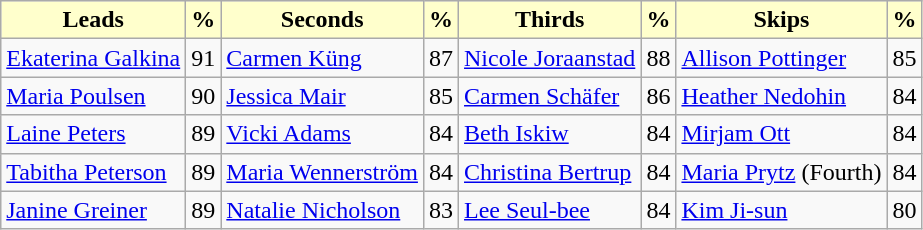<table class="wikitable">
<tr align=center bgcolor="#ffffcc">
<td><strong>Leads</strong></td>
<td><strong>%</strong></td>
<td><strong>Seconds</strong></td>
<td><strong>%</strong></td>
<td><strong>Thirds</strong></td>
<td><strong>%</strong></td>
<td><strong>Skips</strong></td>
<td><strong>%</strong></td>
</tr>
<tr>
<td> <a href='#'>Ekaterina Galkina</a></td>
<td>91</td>
<td> <a href='#'>Carmen Küng</a></td>
<td>87</td>
<td> <a href='#'>Nicole Joraanstad</a></td>
<td>88</td>
<td> <a href='#'>Allison Pottinger</a></td>
<td>85</td>
</tr>
<tr>
<td> <a href='#'>Maria Poulsen</a></td>
<td>90</td>
<td> <a href='#'>Jessica Mair</a></td>
<td>85</td>
<td> <a href='#'>Carmen Schäfer</a></td>
<td>86</td>
<td> <a href='#'>Heather Nedohin</a></td>
<td>84</td>
</tr>
<tr>
<td> <a href='#'>Laine Peters</a></td>
<td>89</td>
<td> <a href='#'>Vicki Adams</a></td>
<td>84</td>
<td> <a href='#'>Beth Iskiw</a></td>
<td>84</td>
<td> <a href='#'>Mirjam Ott</a></td>
<td>84</td>
</tr>
<tr>
<td> <a href='#'>Tabitha Peterson</a></td>
<td>89</td>
<td> <a href='#'>Maria Wennerström</a></td>
<td>84</td>
<td> <a href='#'>Christina Bertrup</a></td>
<td>84</td>
<td> <a href='#'>Maria Prytz</a> (Fourth)</td>
<td>84</td>
</tr>
<tr>
<td> <a href='#'>Janine Greiner</a></td>
<td>89</td>
<td> <a href='#'>Natalie Nicholson</a></td>
<td>83</td>
<td> <a href='#'>Lee Seul-bee</a></td>
<td>84</td>
<td> <a href='#'>Kim Ji-sun</a></td>
<td>80</td>
</tr>
</table>
